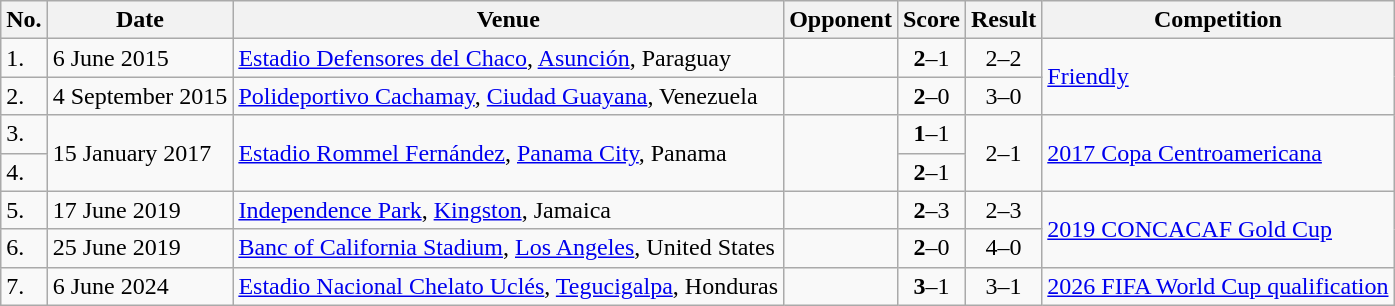<table class="wikitable plainrowheaders sortable">
<tr>
<th>No.</th>
<th>Date</th>
<th>Venue</th>
<th>Opponent</th>
<th>Score</th>
<th>Result</th>
<th>Competition</th>
</tr>
<tr>
<td>1.</td>
<td>6 June 2015</td>
<td><a href='#'>Estadio Defensores del Chaco</a>, <a href='#'>Asunción</a>, Paraguay</td>
<td></td>
<td align=center><strong>2</strong>–1</td>
<td align=center>2–2</td>
<td rowspan="2"><a href='#'>Friendly</a></td>
</tr>
<tr>
<td>2.</td>
<td>4 September 2015</td>
<td><a href='#'>Polideportivo Cachamay</a>, <a href='#'>Ciudad Guayana</a>, Venezuela</td>
<td></td>
<td align=center><strong>2</strong>–0</td>
<td align=center>3–0</td>
</tr>
<tr>
<td>3.</td>
<td rowspan="2">15 January 2017</td>
<td rowspan="2"><a href='#'>Estadio Rommel Fernández</a>, <a href='#'>Panama City</a>, Panama</td>
<td rowspan="2"></td>
<td align=center><strong>1</strong>–1</td>
<td rowspan="2" style="text-align:center">2–1</td>
<td rowspan="2"><a href='#'>2017 Copa Centroamericana</a></td>
</tr>
<tr>
<td>4.</td>
<td align=center><strong>2</strong>–1</td>
</tr>
<tr>
<td>5.</td>
<td>17 June 2019</td>
<td><a href='#'>Independence Park</a>, <a href='#'>Kingston</a>, Jamaica</td>
<td></td>
<td align=center><strong>2</strong>–3</td>
<td align=center>2–3</td>
<td rowspan="2"><a href='#'>2019 CONCACAF Gold Cup</a></td>
</tr>
<tr>
<td>6.</td>
<td>25 June 2019</td>
<td><a href='#'>Banc of California Stadium</a>, <a href='#'>Los Angeles</a>, United States</td>
<td></td>
<td align=center><strong>2</strong>–0</td>
<td align=center>4–0</td>
</tr>
<tr>
<td>7.</td>
<td>6 June 2024</td>
<td><a href='#'>Estadio Nacional Chelato Uclés</a>, <a href='#'>Tegucigalpa</a>, Honduras</td>
<td></td>
<td align=center><strong>3</strong>–1</td>
<td align=center>3–1</td>
<td><a href='#'>2026 FIFA World Cup qualification</a></td>
</tr>
</table>
